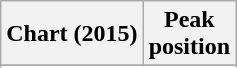<table class="wikitable sortable plainrowheaders">
<tr>
<th>Chart (2015)</th>
<th>Peak<br>position</th>
</tr>
<tr>
</tr>
<tr>
</tr>
<tr>
</tr>
</table>
